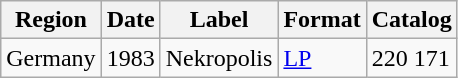<table class="wikitable">
<tr>
<th>Region</th>
<th>Date</th>
<th>Label</th>
<th>Format</th>
<th>Catalog</th>
</tr>
<tr>
<td>Germany</td>
<td>1983</td>
<td>Nekropolis</td>
<td><a href='#'>LP</a></td>
<td>220 171</td>
</tr>
</table>
